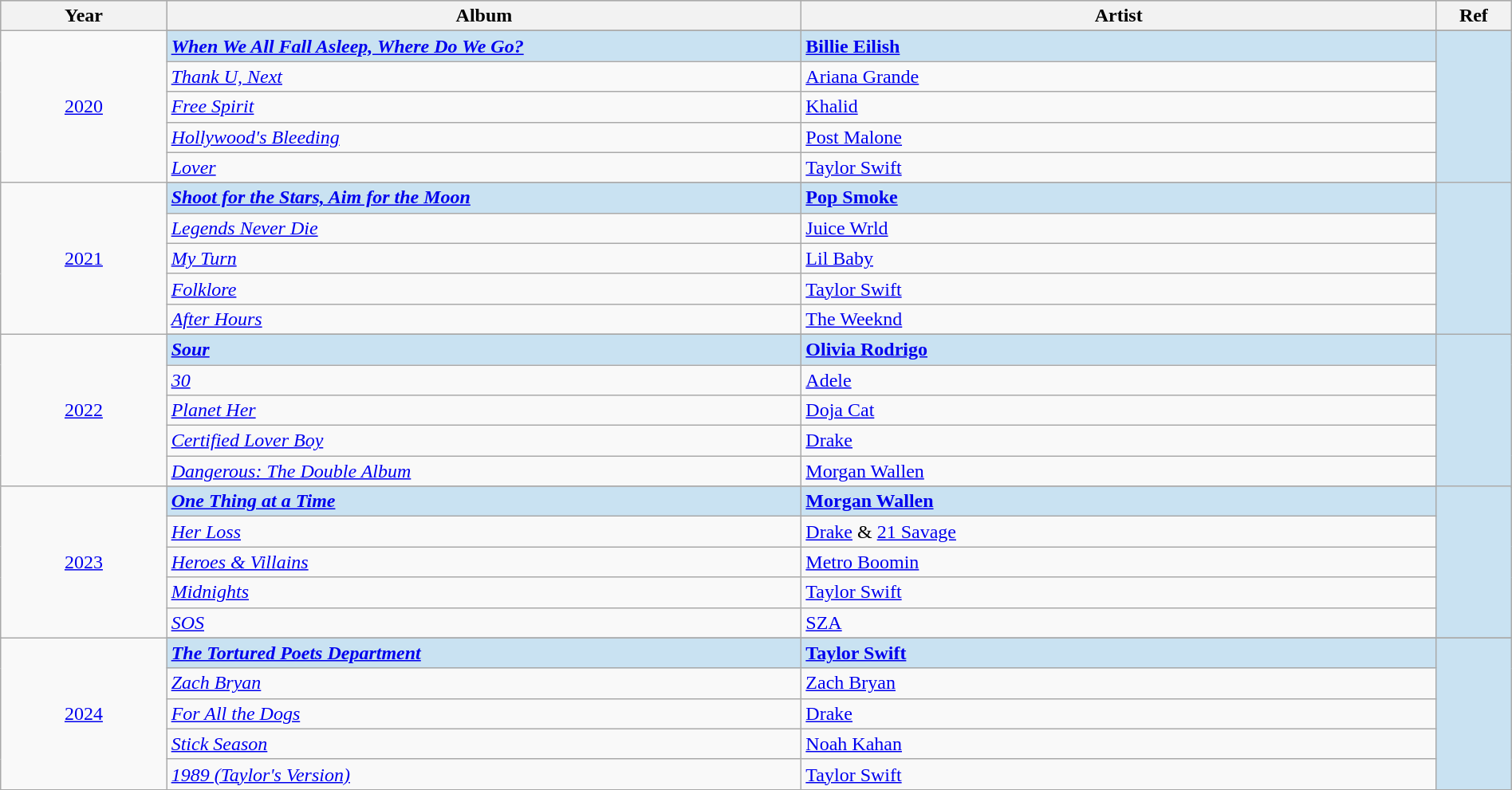<table class="wikitable" style="width:100%;">
<tr style="background:#bebebe;">
<th style="width:11%;">Year</th>
<th style="width:42%;">Album</th>
<th style="width:42%;">Artist</th>
<th style="width:5%;">Ref</th>
</tr>
<tr>
<td rowspan="6" align="center"><a href='#'>2020</a></td>
</tr>
<tr style="background:#c9e2f2">
<td><strong><em><a href='#'>When We All Fall Asleep, Where Do We Go?</a></em></strong></td>
<td><strong><a href='#'>Billie Eilish</a></strong></td>
<td rowspan="6" align="center"></td>
</tr>
<tr>
<td><em><a href='#'>Thank U, Next</a></em></td>
<td><a href='#'>Ariana Grande</a></td>
</tr>
<tr>
<td><em><a href='#'>Free Spirit</a></em></td>
<td><a href='#'>Khalid</a></td>
</tr>
<tr>
<td><em><a href='#'>Hollywood's Bleeding</a></em></td>
<td><a href='#'>Post Malone</a></td>
</tr>
<tr>
<td><em><a href='#'>Lover</a></em></td>
<td><a href='#'>Taylor Swift</a></td>
</tr>
<tr>
<td rowspan="6" align="center"><a href='#'>2021</a></td>
</tr>
<tr style="background:#c9e2f2">
<td><strong><em><a href='#'>Shoot for the Stars, Aim for the Moon</a></em></strong></td>
<td><strong><a href='#'>Pop Smoke</a></strong></td>
<td rowspan="6" align="center"></td>
</tr>
<tr>
<td><em><a href='#'>Legends Never Die</a></em></td>
<td><a href='#'>Juice Wrld</a></td>
</tr>
<tr>
<td><em><a href='#'>My Turn</a></em></td>
<td><a href='#'>Lil Baby</a></td>
</tr>
<tr>
<td><em><a href='#'>Folklore</a></em></td>
<td><a href='#'>Taylor Swift</a></td>
</tr>
<tr>
<td><em><a href='#'>After Hours</a></em></td>
<td><a href='#'>The Weeknd</a></td>
</tr>
<tr>
<td rowspan="6" align="center"><a href='#'>2022</a></td>
</tr>
<tr style="background:#c9e2f2">
<td><strong><em><a href='#'>Sour</a></em></strong></td>
<td><strong><a href='#'>Olivia Rodrigo</a></strong></td>
<td rowspan="6" align="center"></td>
</tr>
<tr>
<td><em><a href='#'>30</a></em></td>
<td><a href='#'>Adele</a></td>
</tr>
<tr>
<td><em><a href='#'>Planet Her</a></em></td>
<td><a href='#'>Doja Cat</a></td>
</tr>
<tr>
<td><em><a href='#'>Certified Lover Boy</a></em></td>
<td><a href='#'>Drake</a></td>
</tr>
<tr>
<td><em><a href='#'>Dangerous: The Double Album</a></em></td>
<td><a href='#'>Morgan Wallen</a></td>
</tr>
<tr>
<td rowspan="6" align="center"><a href='#'>2023</a></td>
</tr>
<tr style="background:#c9e2f2">
<td><strong><em><a href='#'>One Thing at a Time</a></em></strong></td>
<td><strong><a href='#'>Morgan Wallen</a></strong></td>
<td rowspan="5" align="center"></td>
</tr>
<tr>
<td><em><a href='#'>Her Loss</a></em></td>
<td><a href='#'>Drake</a> & <a href='#'>21 Savage</a></td>
</tr>
<tr>
<td><em><a href='#'>Heroes & Villains</a></em></td>
<td><a href='#'>Metro Boomin</a></td>
</tr>
<tr>
<td><em><a href='#'>Midnights</a></em></td>
<td><a href='#'>Taylor Swift</a></td>
</tr>
<tr>
<td><em><a href='#'>SOS</a></em></td>
<td><a href='#'>SZA</a></td>
</tr>
<tr>
<td rowspan="6" align="center"><a href='#'>2024</a></td>
</tr>
<tr style="background:#c9e2f2">
<td><strong><em><a href='#'>The Tortured Poets Department</a></em></strong></td>
<td><strong><a href='#'>Taylor Swift</a></strong></td>
<td rowspan="5" align="center"></td>
</tr>
<tr>
<td><em><a href='#'>Zach Bryan</a></em></td>
<td><a href='#'>Zach Bryan</a></td>
</tr>
<tr>
<td><em><a href='#'>For All the Dogs</a></em></td>
<td><a href='#'>Drake</a></td>
</tr>
<tr>
<td><em><a href='#'>Stick Season</a></em></td>
<td><a href='#'>Noah Kahan</a></td>
</tr>
<tr>
<td><em><a href='#'>1989 (Taylor's Version)</a></em></td>
<td><a href='#'>Taylor Swift</a></td>
</tr>
</table>
